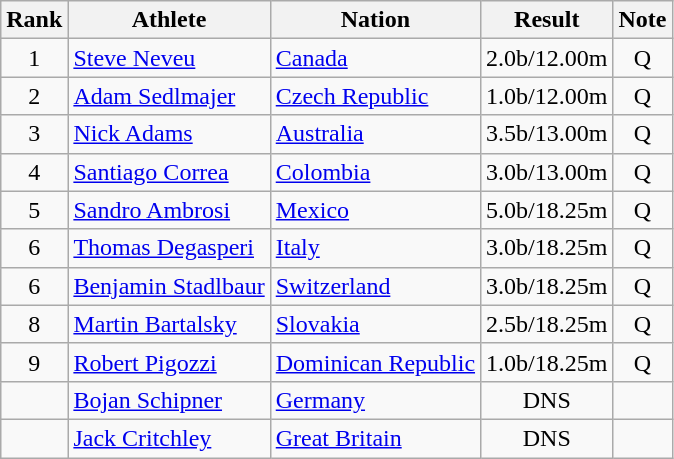<table class="wikitable sortable" style="text-align:center">
<tr>
<th>Rank</th>
<th>Athlete</th>
<th>Nation</th>
<th>Result</th>
<th>Note</th>
</tr>
<tr>
<td>1</td>
<td align=left><a href='#'>Steve Neveu</a></td>
<td align=left> <a href='#'>Canada</a></td>
<td>2.0b/12.00m</td>
<td>Q</td>
</tr>
<tr>
<td>2</td>
<td align=left><a href='#'>Adam Sedlmajer</a></td>
<td align=left> <a href='#'>Czech Republic</a></td>
<td>1.0b/12.00m</td>
<td>Q</td>
</tr>
<tr>
<td>3</td>
<td align=left><a href='#'>Nick Adams</a></td>
<td align=left> <a href='#'>Australia</a></td>
<td>3.5b/13.00m</td>
<td>Q</td>
</tr>
<tr>
<td>4</td>
<td align=left><a href='#'>Santiago Correa</a></td>
<td align=left> <a href='#'>Colombia</a></td>
<td>3.0b/13.00m</td>
<td>Q</td>
</tr>
<tr>
<td>5</td>
<td align=left><a href='#'>Sandro Ambrosi</a></td>
<td align=left> <a href='#'>Mexico</a></td>
<td>5.0b/18.25m</td>
<td>Q</td>
</tr>
<tr>
<td>6</td>
<td align=left><a href='#'>Thomas Degasperi</a></td>
<td align=left> <a href='#'>Italy</a></td>
<td>3.0b/18.25m</td>
<td>Q</td>
</tr>
<tr>
<td>6</td>
<td align=left><a href='#'>Benjamin Stadlbaur</a></td>
<td align=left> <a href='#'>Switzerland</a></td>
<td>3.0b/18.25m</td>
<td>Q</td>
</tr>
<tr>
<td>8</td>
<td align=left><a href='#'>Martin Bartalsky</a></td>
<td align=left> <a href='#'>Slovakia</a></td>
<td>2.5b/18.25m</td>
<td>Q</td>
</tr>
<tr>
<td>9</td>
<td align=left><a href='#'>Robert Pigozzi</a></td>
<td align=left> <a href='#'>Dominican Republic</a></td>
<td>1.0b/18.25m</td>
<td>Q</td>
</tr>
<tr>
<td></td>
<td align=left><a href='#'>Bojan Schipner</a></td>
<td align=left> <a href='#'>Germany</a></td>
<td>DNS</td>
<td></td>
</tr>
<tr>
<td></td>
<td align=left><a href='#'>Jack Critchley</a></td>
<td align=left> <a href='#'>Great Britain</a></td>
<td>DNS</td>
<td></td>
</tr>
</table>
